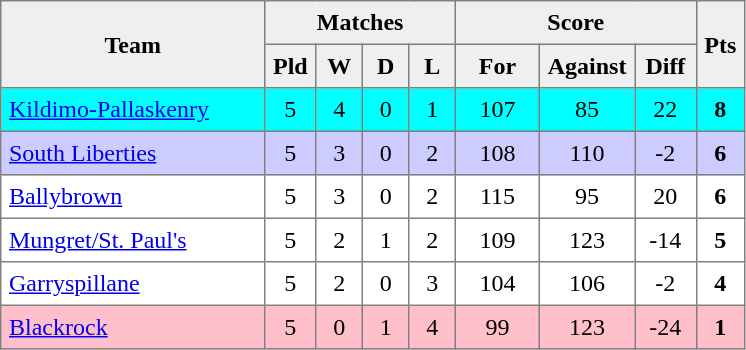<table style=border-collapse:collapse border=1 cellspacing=0 cellpadding=5>
<tr align=center bgcolor=#efefef>
<th rowspan=2 width=165>Team</th>
<th colspan=4>Matches</th>
<th colspan=3>Score</th>
<th rowspan=2width=20>Pts</th>
</tr>
<tr align=center bgcolor=#efefef>
<th width=20>Pld</th>
<th width=20>W</th>
<th width=20>D</th>
<th width=20>L</th>
<th width=45>For</th>
<th width=45>Against</th>
<th width=30>Diff</th>
</tr>
<tr align=center style="background:#00FFFF;">
<td style="text-align:left;"><a href='#'>Kildimo-Pallaskenry</a></td>
<td>5</td>
<td>4</td>
<td>0</td>
<td>1</td>
<td>107</td>
<td>85</td>
<td>22</td>
<td><strong>8</strong></td>
</tr>
<tr align=center style="background:#ccccff;">
<td style="text-align:left;"><a href='#'>South Liberties</a></td>
<td>5</td>
<td>3</td>
<td>0</td>
<td>2</td>
<td>108</td>
<td>110</td>
<td>-2</td>
<td><strong>6</strong></td>
</tr>
<tr align=center>
<td style="text-align:left;"><a href='#'>Ballybrown</a></td>
<td>5</td>
<td>3</td>
<td>0</td>
<td>2</td>
<td>115</td>
<td>95</td>
<td>20</td>
<td><strong>6</strong></td>
</tr>
<tr align=center>
<td style="text-align:left;"><a href='#'>Mungret/St. Paul's</a></td>
<td>5</td>
<td>2</td>
<td>1</td>
<td>2</td>
<td>109</td>
<td>123</td>
<td>-14</td>
<td><strong>5</strong></td>
</tr>
<tr align=center>
<td style="text-align:left;"><a href='#'>Garryspillane</a></td>
<td>5</td>
<td>2</td>
<td>0</td>
<td>3</td>
<td>104</td>
<td>106</td>
<td>-2</td>
<td><strong>4</strong></td>
</tr>
<tr align=center style="background:#FFC0CB;">
<td style="text-align:left;"><a href='#'>Blackrock</a></td>
<td>5</td>
<td>0</td>
<td>1</td>
<td>4</td>
<td>99</td>
<td>123</td>
<td>-24</td>
<td><strong>1</strong></td>
</tr>
</table>
